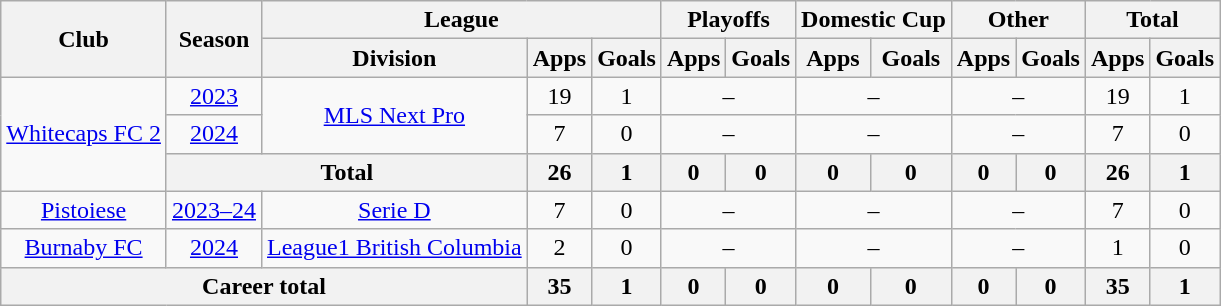<table class="wikitable" style="text-align: center">
<tr>
<th rowspan="2">Club</th>
<th rowspan="2">Season</th>
<th colspan="3">League</th>
<th colspan="2">Playoffs</th>
<th colspan="2">Domestic Cup</th>
<th colspan="2">Other</th>
<th colspan="2">Total</th>
</tr>
<tr>
<th>Division</th>
<th>Apps</th>
<th>Goals</th>
<th>Apps</th>
<th>Goals</th>
<th>Apps</th>
<th>Goals</th>
<th>Apps</th>
<th>Goals</th>
<th>Apps</th>
<th>Goals</th>
</tr>
<tr>
<td rowspan=3><a href='#'>Whitecaps FC 2</a></td>
<td><a href='#'>2023</a></td>
<td rowspan=2><a href='#'>MLS Next Pro</a></td>
<td>19</td>
<td>1</td>
<td colspan="2">–</td>
<td colspan="2">–</td>
<td colspan="2">–</td>
<td>19</td>
<td>1</td>
</tr>
<tr>
<td><a href='#'>2024</a></td>
<td>7</td>
<td>0</td>
<td colspan="2">–</td>
<td colspan="2">–</td>
<td colspan="2">–</td>
<td>7</td>
<td>0</td>
</tr>
<tr>
<th colspan="2"><strong>Total</strong></th>
<th>26</th>
<th>1</th>
<th>0</th>
<th>0</th>
<th>0</th>
<th>0</th>
<th>0</th>
<th>0</th>
<th>26</th>
<th>1</th>
</tr>
<tr>
<td><a href='#'>Pistoiese</a></td>
<td><a href='#'>2023–24</a></td>
<td><a href='#'>Serie D</a></td>
<td>7</td>
<td>0</td>
<td colspan="2">–</td>
<td colspan="2">–</td>
<td colspan="2">–</td>
<td>7</td>
<td>0</td>
</tr>
<tr>
<td><a href='#'>Burnaby FC</a></td>
<td><a href='#'>2024</a></td>
<td><a href='#'>League1 British Columbia</a></td>
<td>2</td>
<td>0</td>
<td colspan="2">–</td>
<td colspan="2">–</td>
<td colspan="2">–</td>
<td>1</td>
<td>0</td>
</tr>
<tr>
<th colspan="3"><strong>Career total</strong></th>
<th>35</th>
<th>1</th>
<th>0</th>
<th>0</th>
<th>0</th>
<th>0</th>
<th>0</th>
<th>0</th>
<th>35</th>
<th>1</th>
</tr>
</table>
